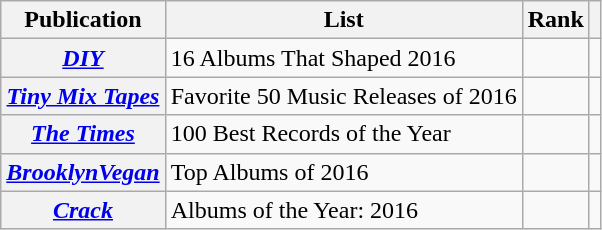<table class="wikitable sortable plainrowheaders" style="border:none; margin:0;">
<tr>
<th scope="col">Publication</th>
<th scope="col" class="unsortable">List</th>
<th scope="col" data-sort-type="number">Rank</th>
<th scope="col" class="unsortable"></th>
</tr>
<tr>
<th scope="row"><em><a href='#'>DIY</a></em></th>
<td>16 Albums That Shaped 2016</td>
<td></td>
<td></td>
</tr>
<tr>
<th scope="row"><em><a href='#'>Tiny Mix Tapes</a></em></th>
<td>Favorite 50 Music Releases of 2016</td>
<td></td>
<td></td>
</tr>
<tr>
<th scope="row"><em><a href='#'>The Times</a></em></th>
<td>100 Best Records of the Year</td>
<td></td>
<td></td>
</tr>
<tr>
<th scope="row"><em><a href='#'>BrooklynVegan</a></em></th>
<td>Top Albums of 2016</td>
<td></td>
<td></td>
</tr>
<tr>
<th scope="row"><em><a href='#'>Crack</a></em></th>
<td>Albums of the Year: 2016</td>
<td></td>
<td></td>
</tr>
<tr>
</tr>
</table>
